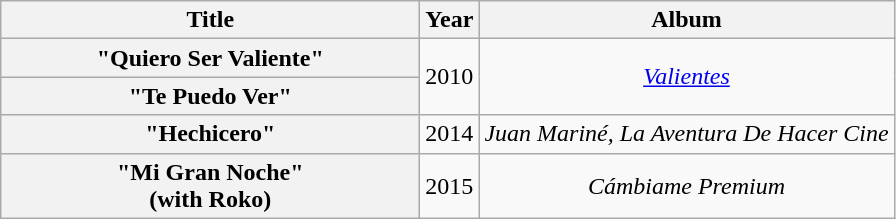<table class="wikitable plainrowheaders" style="text-align:center;">
<tr>
<th scope="col" style="width:17em;">Title</th>
<th scope="col" style="width:1em;">Year</th>
<th scope="col">Album</th>
</tr>
<tr>
<th scope="row">"Quiero Ser Valiente" </th>
<td rowspan="2">2010</td>
<td rowspan="2"><em><a href='#'>Valientes</a></em></td>
</tr>
<tr>
<th scope="row">"Te Puedo Ver"</th>
</tr>
<tr>
<th scope="row">"Hechicero" </th>
<td>2014</td>
<td><em>Juan Mariné, La Aventura De Hacer Cine</em></td>
</tr>
<tr>
<th scope="row">"Mi Gran Noche"<br><span>(with Roko)</span> </th>
<td>2015</td>
<td><em>Cámbiame Premium</em></td>
</tr>
</table>
